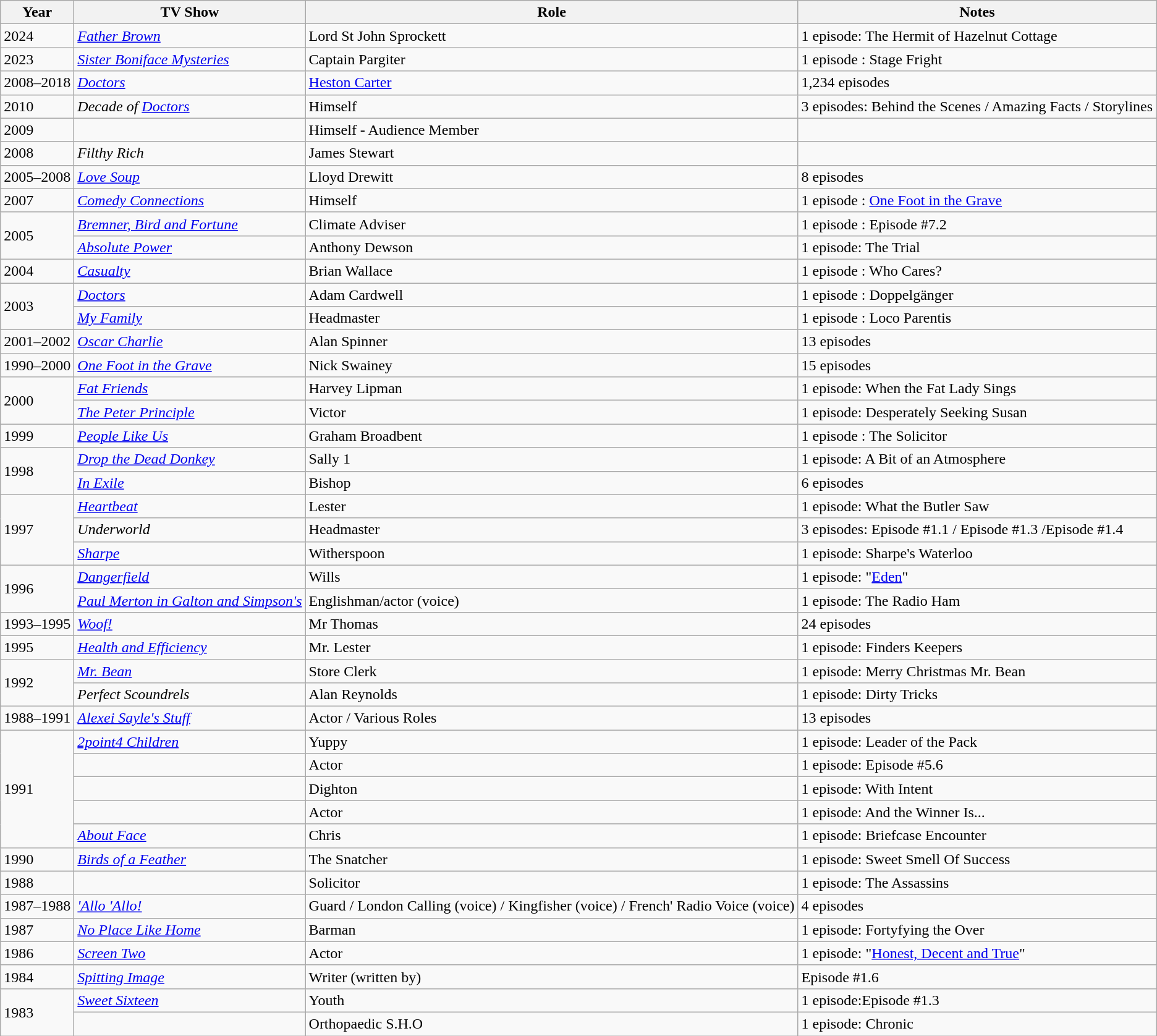<table class="wikitable sortable">
<tr>
<th>Year</th>
<th>TV Show</th>
<th>Role</th>
<th class="unsortable">Notes</th>
</tr>
<tr>
<td>2024</td>
<td><a href='#'><em>Father Brown</em></a></td>
<td>Lord St John Sprockett</td>
<td>1 episode: The Hermit of Hazelnut Cottage</td>
</tr>
<tr>
<td>2023</td>
<td><em><a href='#'>Sister Boniface Mysteries</a></em></td>
<td>Captain Pargiter</td>
<td>1 episode : Stage Fright</td>
</tr>
<tr>
<td>2008–2018</td>
<td><em><a href='#'>Doctors</a></em></td>
<td><a href='#'>Heston Carter</a></td>
<td>1,234 episodes</td>
</tr>
<tr>
<td>2010</td>
<td><em>Decade of <a href='#'>Doctors</a> </em></td>
<td>Himself</td>
<td>3 episodes: Behind the Scenes / Amazing Facts / Storylines</td>
</tr>
<tr>
<td>2009</td>
<td><em></em></td>
<td>Himself - Audience Member</td>
<td></td>
</tr>
<tr>
<td>2008</td>
<td><em>Filthy Rich</em></td>
<td>James Stewart</td>
<td></td>
</tr>
<tr>
<td>2005–2008</td>
<td><em><a href='#'>Love Soup</a></em></td>
<td>Lloyd Drewitt</td>
<td>8 episodes</td>
</tr>
<tr>
<td>2007</td>
<td><em><a href='#'>Comedy Connections</a></em></td>
<td>Himself</td>
<td>1 episode : <a href='#'>One Foot in the Grave</a></td>
</tr>
<tr>
<td rowspan="2">2005</td>
<td><em><a href='#'>Bremner, Bird and Fortune</a></em></td>
<td>Climate Adviser</td>
<td>1 episode : Episode #7.2</td>
</tr>
<tr>
<td><em><a href='#'>Absolute Power</a></em></td>
<td>Anthony Dewson</td>
<td>1 episode: The Trial</td>
</tr>
<tr>
<td>2004</td>
<td><em><a href='#'>Casualty</a></em></td>
<td>Brian Wallace</td>
<td>1 episode : Who Cares?</td>
</tr>
<tr>
<td rowspan="2">2003</td>
<td><em><a href='#'>Doctors</a></em></td>
<td>Adam Cardwell</td>
<td>1 episode : Doppelgänger</td>
</tr>
<tr>
<td><em><a href='#'>My Family</a></em></td>
<td>Headmaster</td>
<td>1 episode : Loco Parentis</td>
</tr>
<tr>
<td>2001–2002</td>
<td><em><a href='#'>Oscar Charlie</a></em></td>
<td>Alan Spinner</td>
<td>13 episodes</td>
</tr>
<tr>
<td>1990–2000</td>
<td><em><a href='#'>One Foot in the Grave</a></em></td>
<td>Nick Swainey</td>
<td>15 episodes</td>
</tr>
<tr>
<td rowspan="2">2000</td>
<td><em><a href='#'>Fat Friends</a></em></td>
<td>Harvey Lipman</td>
<td>1 episode: When the Fat Lady Sings</td>
</tr>
<tr>
<td><em><a href='#'>The Peter Principle</a></em></td>
<td>Victor</td>
<td>1 episode: Desperately Seeking Susan</td>
</tr>
<tr>
<td>1999</td>
<td><em><a href='#'>People Like Us</a></em></td>
<td>Graham Broadbent</td>
<td>1 episode : The Solicitor</td>
</tr>
<tr>
<td rowspan="2">1998</td>
<td><em><a href='#'>Drop the Dead Donkey</a></em></td>
<td>Sally 1</td>
<td>1 episode: A Bit of an Atmosphere</td>
</tr>
<tr>
<td><em><a href='#'>In Exile</a></em></td>
<td>Bishop</td>
<td>6 episodes</td>
</tr>
<tr>
<td rowspan="3">1997</td>
<td><em><a href='#'>Heartbeat</a></em></td>
<td>Lester</td>
<td>1 episode: What the Butler Saw</td>
</tr>
<tr>
<td><em>Underworld</em></td>
<td>Headmaster</td>
<td>3 episodes: Episode #1.1 / Episode #1.3 /Episode #1.4</td>
</tr>
<tr>
<td><em><a href='#'>Sharpe</a></em></td>
<td>Witherspoon</td>
<td>1 episode: Sharpe's Waterloo</td>
</tr>
<tr>
<td rowspan="2">1996</td>
<td><em><a href='#'>Dangerfield</a></em></td>
<td>Wills</td>
<td>1 episode: "<a href='#'>Eden</a>"</td>
</tr>
<tr>
<td><em><a href='#'>Paul Merton in Galton and Simpson's</a></em></td>
<td>Englishman/actor (voice)</td>
<td>1 episode: The Radio Ham</td>
</tr>
<tr>
<td>1993–1995</td>
<td><em><a href='#'>Woof!</a></em></td>
<td>Mr Thomas</td>
<td>24 episodes</td>
</tr>
<tr>
<td>1995</td>
<td><em><a href='#'>Health and Efficiency</a></em></td>
<td>Mr. Lester</td>
<td>1 episode: Finders Keepers</td>
</tr>
<tr>
<td rowspan="2">1992</td>
<td><em><a href='#'>Mr. Bean</a></em></td>
<td>Store Clerk</td>
<td>1 episode: Merry Christmas Mr. Bean</td>
</tr>
<tr>
<td><em>Perfect Scoundrels</em></td>
<td>Alan Reynolds</td>
<td>1 episode: Dirty Tricks</td>
</tr>
<tr>
<td>1988–1991</td>
<td><em><a href='#'>Alexei Sayle's Stuff</a></em></td>
<td>Actor / Various Roles</td>
<td>13 episodes</td>
</tr>
<tr>
<td rowspan="5">1991</td>
<td><em><a href='#'>2point4 Children</a></em></td>
<td>Yuppy</td>
<td>1 episode: Leader of the Pack</td>
</tr>
<tr>
<td><em></em></td>
<td>Actor</td>
<td>1 episode: Episode #5.6</td>
</tr>
<tr>
<td><em></em></td>
<td>Dighton</td>
<td>1 episode: With Intent</td>
</tr>
<tr>
<td><em></em></td>
<td>Actor</td>
<td>1 episode: And the Winner Is...</td>
</tr>
<tr>
<td><em><a href='#'>About Face</a></em></td>
<td>Chris</td>
<td>1 episode: Briefcase Encounter</td>
</tr>
<tr>
<td>1990</td>
<td><em><a href='#'>Birds of a Feather</a></em></td>
<td>The Snatcher</td>
<td>1 episode: Sweet Smell Of Success</td>
</tr>
<tr>
<td>1988</td>
<td><em></em></td>
<td>Solicitor</td>
<td>1 episode: The Assassins</td>
</tr>
<tr>
<td>1987–1988</td>
<td><em><a href='#'>'Allo 'Allo!</a></em></td>
<td>Guard / London Calling (voice) / Kingfisher (voice) / French' Radio Voice (voice)</td>
<td>4 episodes</td>
</tr>
<tr>
<td>1987</td>
<td><em><a href='#'>No Place Like Home</a></em></td>
<td>Barman</td>
<td>1 episode: Fortyfying the Over</td>
</tr>
<tr>
<td>1986</td>
<td><em><a href='#'>Screen Two</a></em></td>
<td>Actor</td>
<td>1 episode: "<a href='#'>Honest, Decent and True</a>"</td>
</tr>
<tr>
<td>1984</td>
<td><em><a href='#'>Spitting Image</a></em></td>
<td>Writer (written by)</td>
<td>Episode #1.6</td>
</tr>
<tr>
<td rowspan="2">1983</td>
<td><em><a href='#'>Sweet Sixteen</a></em></td>
<td>Youth</td>
<td>1 episode:Episode #1.3</td>
</tr>
<tr>
<td><em></em></td>
<td>Orthopaedic S.H.O</td>
<td>1 episode: Chronic</td>
</tr>
</table>
